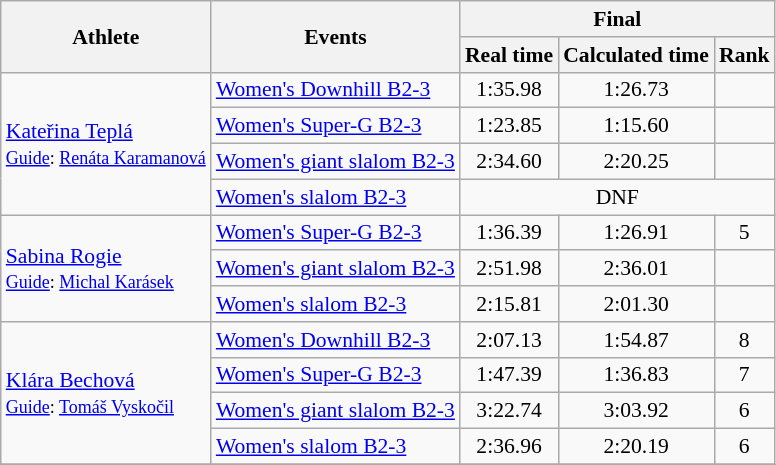<table class="wikitable" style="font-size:90%">
<tr>
<th rowspan="2">Athlete</th>
<th rowspan="2">Events</th>
<th colspan="3">Final</th>
</tr>
<tr>
<th>Real time</th>
<th>Calculated time</th>
<th>Rank</th>
</tr>
<tr>
<td rowspan="4"><a href='#'>Kateřina Teplá</a><br><small><a href='#'>Guide</a>: <a href='#'>Renáta Karamanová</a></small></td>
<td><a href='#'>Women's Downhill B2-3</a></td>
<td align="center">1:35.98</td>
<td align="center">1:26.73</td>
<td align="center"></td>
</tr>
<tr>
<td><a href='#'>Women's Super-G B2-3</a></td>
<td align="center">1:23.85</td>
<td align="center">1:15.60</td>
<td align="center"></td>
</tr>
<tr>
<td><a href='#'>Women's giant slalom B2-3</a></td>
<td align="center">2:34.60</td>
<td align="center">2:20.25</td>
<td align="center"></td>
</tr>
<tr>
<td><a href='#'>Women's slalom B2-3</a></td>
<td align="center" colspan="3">DNF</td>
</tr>
<tr>
<td rowspan="3"><a href='#'>Sabina Rogie</a><br><small><a href='#'>Guide</a>: <a href='#'>Michal Karásek</a></small></td>
<td><a href='#'>Women's Super-G B2-3</a></td>
<td align="center">1:36.39</td>
<td align="center">1:26.91</td>
<td align="center">5</td>
</tr>
<tr>
<td><a href='#'>Women's giant slalom B2-3</a></td>
<td align="center">2:51.98</td>
<td align="center">2:36.01</td>
<td align="center"></td>
</tr>
<tr>
<td><a href='#'>Women's slalom B2-3</a></td>
<td align="center">2:15.81</td>
<td align="center">2:01.30</td>
<td align="center"></td>
</tr>
<tr>
<td rowspan="4"><a href='#'>Klára Bechová</a><br><small><a href='#'>Guide</a>: <a href='#'>Tomáš Vyskočil</a></small></td>
<td><a href='#'>Women's Downhill B2-3</a></td>
<td align="center">2:07.13</td>
<td align="center">1:54.87</td>
<td align="center">8</td>
</tr>
<tr>
<td><a href='#'>Women's Super-G B2-3</a></td>
<td align="center">1:47.39</td>
<td align="center">1:36.83</td>
<td align="center">7</td>
</tr>
<tr>
<td><a href='#'>Women's giant slalom B2-3</a></td>
<td align="center">3:22.74</td>
<td align="center">3:03.92</td>
<td align="center">6</td>
</tr>
<tr>
<td><a href='#'>Women's slalom B2-3</a></td>
<td align="center">2:36.96</td>
<td align="center">2:20.19</td>
<td align="center">6</td>
</tr>
<tr>
</tr>
</table>
